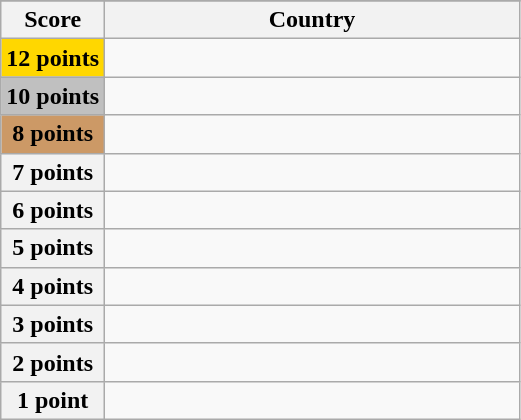<table class="wikitable">
<tr>
</tr>
<tr>
<th scope="col" width="20%">Score</th>
<th scope="col">Country</th>
</tr>
<tr>
<th scope="row" style="background:gold">12 points</th>
<td></td>
</tr>
<tr>
<th scope="row" style="background:silver">10 points</th>
<td></td>
</tr>
<tr>
<th scope="row" style="background:#CC9966">8 points</th>
<td></td>
</tr>
<tr>
<th scope="row">7 points</th>
<td></td>
</tr>
<tr>
<th scope="row">6 points</th>
<td></td>
</tr>
<tr>
<th scope="row">5 points</th>
<td></td>
</tr>
<tr>
<th scope="row">4 points</th>
<td></td>
</tr>
<tr>
<th scope="row">3 points</th>
<td></td>
</tr>
<tr>
<th scope="row">2 points</th>
<td></td>
</tr>
<tr>
<th scope="row">1 point</th>
<td></td>
</tr>
</table>
